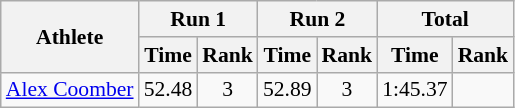<table class="wikitable"  border="1" style="font-size:90%">
<tr>
<th rowspan="2">Athlete</th>
<th colspan="2">Run 1</th>
<th colspan="2">Run 2</th>
<th colspan="2">Total</th>
</tr>
<tr>
<th>Time</th>
<th>Rank</th>
<th>Time</th>
<th>Rank</th>
<th>Time</th>
<th>Rank</th>
</tr>
<tr>
<td><a href='#'>Alex Coomber</a></td>
<td align="center">52.48</td>
<td align="center">3</td>
<td align="center">52.89</td>
<td align="center">3</td>
<td align="center">1:45.37</td>
<td align="center"></td>
</tr>
</table>
